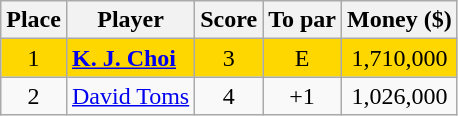<table class="wikitable">
<tr>
<th>Place</th>
<th>Player</th>
<th>Score</th>
<th>To par</th>
<th>Money ($)</th>
</tr>
<tr style="background:gold">
<td align=center>1</td>
<td> <strong><a href='#'>K. J. Choi</a></strong></td>
<td align=center>3</td>
<td align=center>E</td>
<td align=center>1,710,000</td>
</tr>
<tr>
<td align=center>2</td>
<td> <a href='#'>David Toms</a></td>
<td align=center>4</td>
<td align=center>+1</td>
<td align=center>1,026,000</td>
</tr>
</table>
